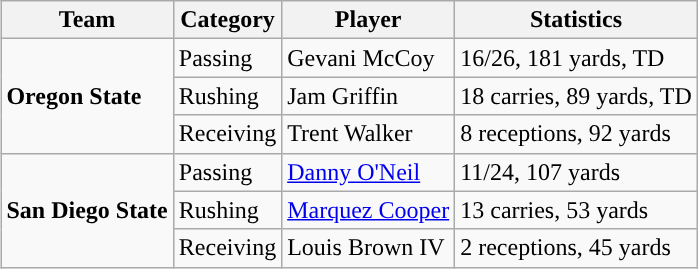<table class="wikitable" style="float: right;">
<tr>
<th>Team</th>
<th>Category</th>
<th>Player</th>
<th>Statistics</th>
</tr>
<tr>
<td rowspan=3><strong>Oregon State</strong></td>
<td>Passing</td>
<td>Gevani McCoy</td>
<td>16/26, 181 yards, TD</td>
</tr>
<tr>
<td>Rushing</td>
<td>Jam Griffin</td>
<td>18 carries, 89 yards, TD</td>
</tr>
<tr>
<td>Receiving</td>
<td>Trent Walker</td>
<td>8 receptions, 92 yards</td>
</tr>
<tr>
<td rowspan=3><strong>San Diego State</strong></td>
<td>Passing</td>
<td><a href='#'>Danny O'Neil</a></td>
<td>11/24, 107 yards</td>
</tr>
<tr>
<td>Rushing</td>
<td><a href='#'>Marquez Cooper</a></td>
<td>13 carries, 53 yards</td>
</tr>
<tr>
<td>Receiving</td>
<td>Louis Brown IV</td>
<td>2 receptions, 45 yards</td>
</tr>
</table>
